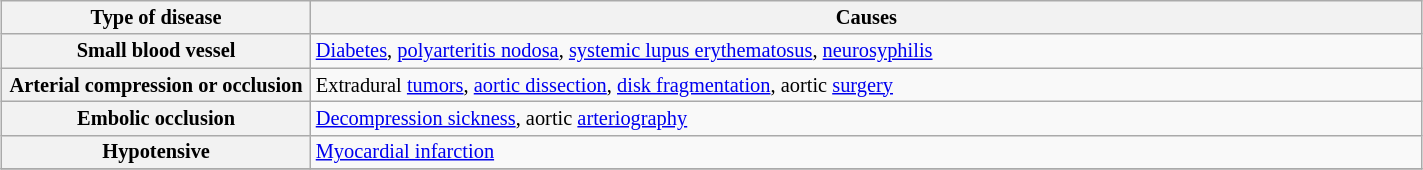<table class="wikitable" style = "width:75%; font-size:85%; margin-left:15px; text-align:center">
<tr>
<th width="200">Type of disease</th>
<th>Causes</th>
</tr>
<tr>
<th>Small blood vessel</th>
<td align="left"><a href='#'>Diabetes</a>, <a href='#'>polyarteritis nodosa</a>, <a href='#'>systemic lupus erythematosus</a>, <a href='#'>neurosyphilis</a></td>
</tr>
<tr>
<th>Arterial compression or occlusion</th>
<td align="left">Extradural <a href='#'>tumors</a>, <a href='#'>aortic dissection</a>, <a href='#'>disk fragmentation</a>, aortic <a href='#'>surgery</a></td>
</tr>
<tr>
<th>Embolic occlusion</th>
<td align="left"><a href='#'>Decompression sickness</a>, aortic <a href='#'>arteriography</a></td>
</tr>
<tr>
<th>Hypotensive</th>
<td align="left"><a href='#'>Myocardial infarction</a></td>
</tr>
<tr>
</tr>
</table>
